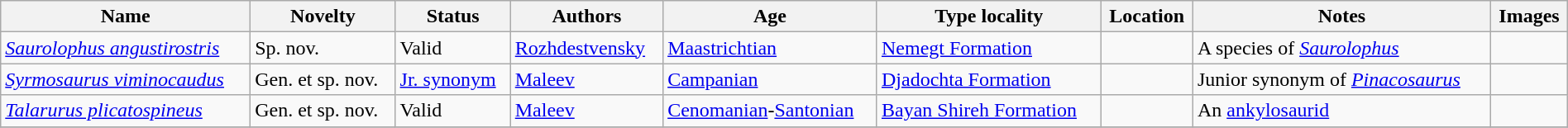<table class="wikitable sortable" align="center" width="100%">
<tr>
<th>Name</th>
<th>Novelty</th>
<th>Status</th>
<th>Authors</th>
<th>Age</th>
<th>Type locality</th>
<th>Location</th>
<th>Notes</th>
<th>Images</th>
</tr>
<tr>
<td><em><a href='#'>Saurolophus angustirostris</a></em></td>
<td>Sp. nov.</td>
<td>Valid</td>
<td><a href='#'>Rozhdestvensky</a></td>
<td><a href='#'>Maastrichtian</a></td>
<td><a href='#'>Nemegt Formation</a></td>
<td></td>
<td>A species of <em><a href='#'>Saurolophus</a></em></td>
<td></td>
</tr>
<tr>
<td><em><a href='#'>Syrmosaurus viminocaudus</a></em></td>
<td>Gen. et sp. nov.</td>
<td><a href='#'>Jr. synonym</a></td>
<td><a href='#'>Maleev</a></td>
<td><a href='#'>Campanian</a></td>
<td><a href='#'>Djadochta Formation</a></td>
<td></td>
<td>Junior synonym of <em><a href='#'>Pinacosaurus</a></em></td>
<td></td>
</tr>
<tr>
<td><em><a href='#'>Talarurus plicatospineus</a></em></td>
<td>Gen. et sp. nov.</td>
<td>Valid</td>
<td><a href='#'>Maleev</a></td>
<td><a href='#'>Cenomanian</a>-<a href='#'>Santonian</a></td>
<td><a href='#'>Bayan Shireh Formation</a></td>
<td></td>
<td>An <a href='#'>ankylosaurid</a></td>
<td></td>
</tr>
<tr>
</tr>
</table>
